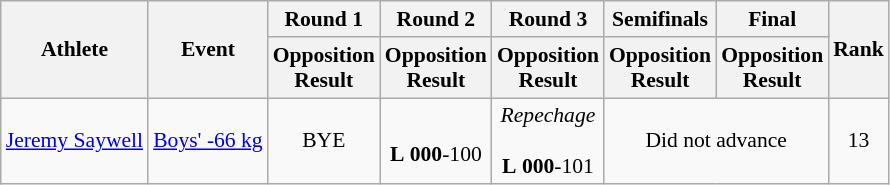<table class="wikitable" border="1" style="font-size:90%">
<tr>
<th rowspan=2>Athlete</th>
<th rowspan=2>Event</th>
<th>Round 1</th>
<th>Round 2</th>
<th>Round 3</th>
<th>Semifinals</th>
<th>Final</th>
<th rowspan=2>Rank</th>
</tr>
<tr>
<th>Opposition<br>Result</th>
<th>Opposition<br>Result</th>
<th>Opposition<br>Result</th>
<th>Opposition<br>Result</th>
<th>Opposition<br>Result</th>
</tr>
<tr>
<td><a href='#'>Jeremy Saywell</a></td>
<td><a href='#'>Boys' -66 kg</a></td>
<td align=center>BYE</td>
<td align=center> <br> <strong>L</strong> <strong>000</strong>-100</td>
<td align=center><em>Repechage</em><br> <br> <strong>L</strong> <strong>000</strong>-101</td>
<td align=center colspan=2>Did not advance</td>
<td align=center>13</td>
</tr>
</table>
